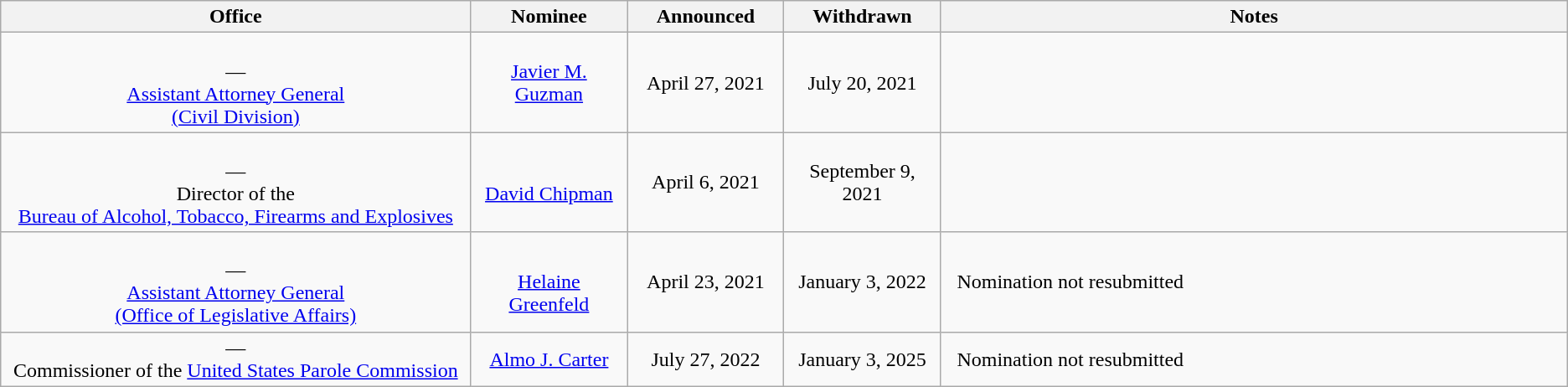<table class="wikitable sortable" style="text-align:center">
<tr>
<th style="width:30%;">Office</th>
<th style="width:10%;">Nominee</th>
<th style="width:10%;" data-sort-type="date">Announced</th>
<th style="width:10%;" data-sort-type="date">Withdrawn</th>
<th style="width:50%;">Notes</th>
</tr>
<tr>
<td><br>—<br><a href='#'>Assistant Attorney General<br>(Civil Division)</a></td>
<td><a href='#'>Javier M. Guzman</a></td>
<td>April 27, 2021</td>
<td>July 20, 2021</td>
<td style="text-align:left; padding:1%;"></td>
</tr>
<tr>
<td><br>—<br>Director of the<br><a href='#'>Bureau of Alcohol, Tobacco, Firearms and Explosives</a></td>
<td><br><a href='#'>David Chipman</a></td>
<td>April 6, 2021</td>
<td>September 9, 2021</td>
<td style="text-align:left; padding:1%;"></td>
</tr>
<tr>
<td><br>—<br><a href='#'>Assistant Attorney General<br>(Office of Legislative Affairs)</a></td>
<td><br><a href='#'>Helaine Greenfeld</a></td>
<td>April 23, 2021</td>
<td>January 3, 2022</td>
<td style="text-align:left; padding:1%;">Nomination not resubmitted</td>
</tr>
<tr>
<td>—<br>Commissioner of the <a href='#'>United States Parole Commission</a></td>
<td><a href='#'>Almo J. Carter</a></td>
<td>July 27, 2022</td>
<td>January 3, 2025</td>
<td style="text-align:left; padding:1%;">Nomination not resubmitted</td>
</tr>
</table>
